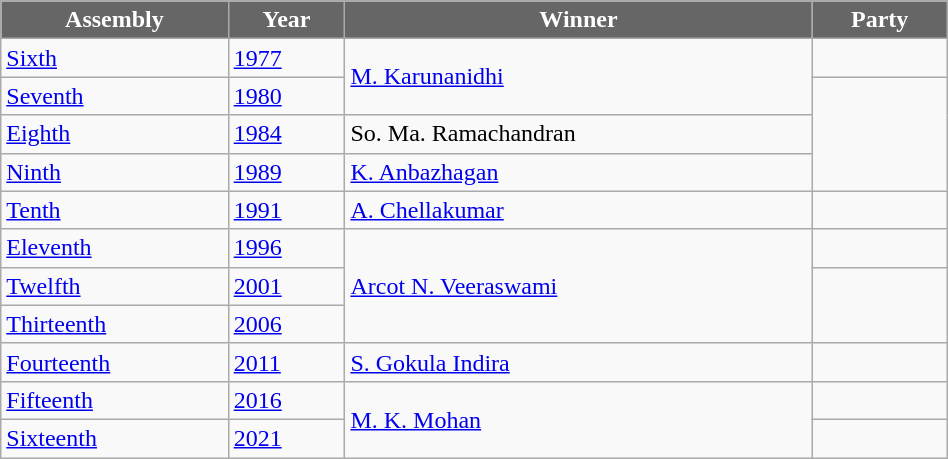<table class="wikitable" width="50%">
<tr>
<th style="background-color:#666666; color:white">Assembly</th>
<th style="background-color:#666666; color:white">Year</th>
<th style="background-color:#666666; color:white">Winner</th>
<th style="background-color:#666666; color:white" colspan="2">Party</th>
</tr>
<tr>
<td><a href='#'>Sixth</a></td>
<td><a href='#'>1977</a></td>
<td rowspan=2><a href='#'>M. Karunanidhi</a></td>
<td></td>
</tr>
<tr>
<td><a href='#'>Seventh</a></td>
<td><a href='#'>1980</a></td>
</tr>
<tr>
<td><a href='#'>Eighth</a></td>
<td><a href='#'>1984</a></td>
<td>So. Ma. Ramachandran</td>
</tr>
<tr>
<td><a href='#'>Ninth</a></td>
<td><a href='#'>1989</a></td>
<td><a href='#'>K. Anbazhagan</a></td>
</tr>
<tr>
<td><a href='#'>Tenth</a></td>
<td><a href='#'>1991</a></td>
<td><a href='#'>A. Chellakumar</a></td>
<td></td>
</tr>
<tr>
<td><a href='#'>Eleventh</a></td>
<td><a href='#'>1996</a></td>
<td rowspan=3><a href='#'>Arcot N. Veeraswami</a></td>
<td></td>
</tr>
<tr>
<td><a href='#'>Twelfth</a></td>
<td><a href='#'>2001</a></td>
</tr>
<tr>
<td><a href='#'>Thirteenth</a></td>
<td><a href='#'>2006</a></td>
</tr>
<tr>
<td><a href='#'>Fourteenth</a></td>
<td><a href='#'>2011</a></td>
<td><a href='#'>S. Gokula Indira</a></td>
<td></td>
</tr>
<tr>
<td><a href='#'>Fifteenth</a></td>
<td><a href='#'>2016</a></td>
<td rowspan=2><a href='#'>M. K. Mohan</a></td>
<td></td>
</tr>
<tr>
<td><a href='#'>Sixteenth</a></td>
<td><a href='#'>2021</a></td>
</tr>
</table>
